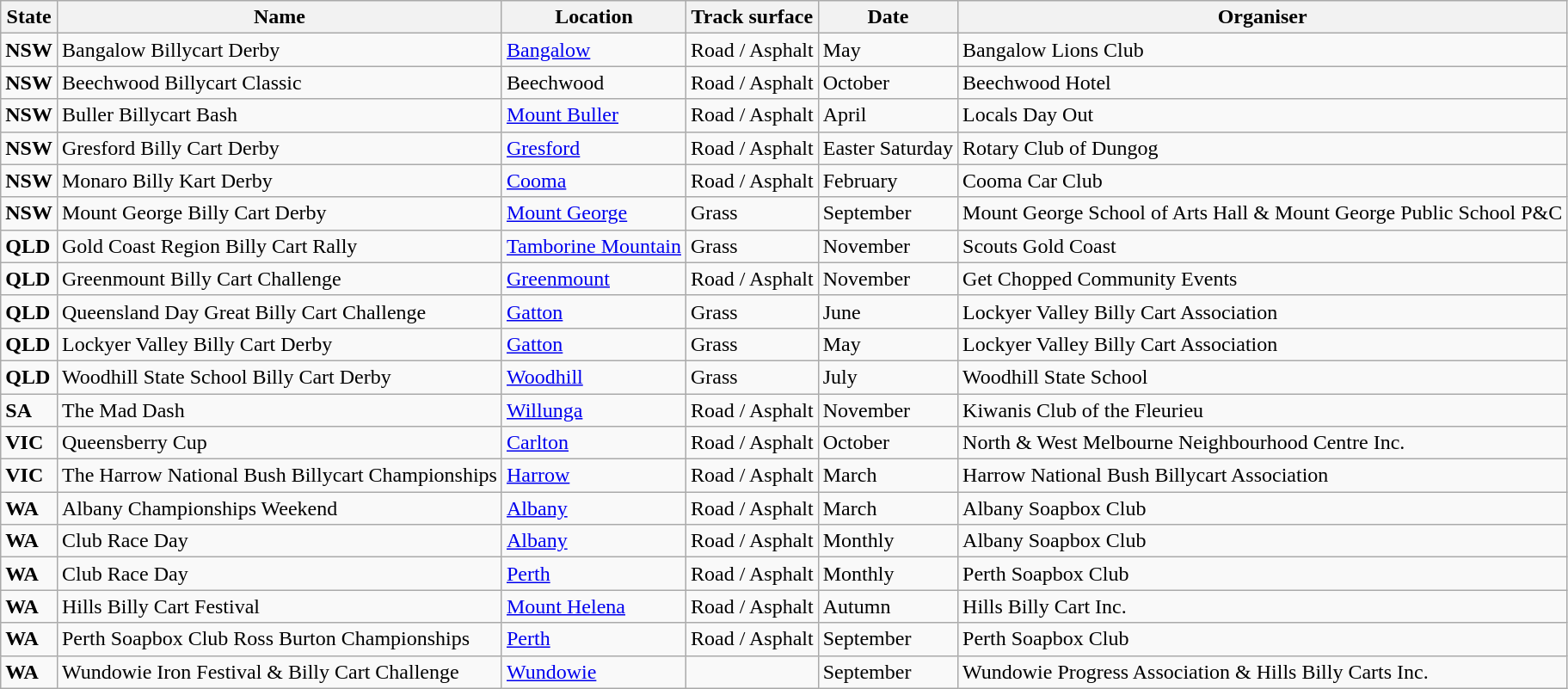<table class="wikitable">
<tr>
<th>State</th>
<th>Name</th>
<th>Location</th>
<th>Track surface</th>
<th>Date</th>
<th>Organiser</th>
</tr>
<tr>
<td><strong>NSW</strong></td>
<td>Bangalow Billycart Derby</td>
<td><a href='#'>Bangalow</a></td>
<td>Road / Asphalt</td>
<td>May</td>
<td>Bangalow Lions Club</td>
</tr>
<tr>
<td><strong>NSW</strong></td>
<td>Beechwood Billycart Classic</td>
<td>Beechwood</td>
<td>Road / Asphalt</td>
<td>October</td>
<td>Beechwood Hotel</td>
</tr>
<tr>
<td><strong>NSW</strong></td>
<td>Buller Billycart Bash</td>
<td><a href='#'>Mount Buller</a></td>
<td>Road / Asphalt</td>
<td>April</td>
<td>Locals Day Out</td>
</tr>
<tr>
<td><strong>NSW</strong></td>
<td>Gresford Billy Cart Derby</td>
<td><a href='#'>Gresford</a></td>
<td>Road / Asphalt</td>
<td>Easter Saturday</td>
<td>Rotary Club of Dungog</td>
</tr>
<tr>
<td><strong>NSW</strong></td>
<td>Monaro Billy Kart Derby</td>
<td><a href='#'>Cooma</a></td>
<td>Road / Asphalt</td>
<td>February</td>
<td>Cooma Car Club</td>
</tr>
<tr>
<td><strong>NSW</strong></td>
<td>Mount George Billy Cart Derby</td>
<td><a href='#'>Mount George</a></td>
<td>Grass</td>
<td>September</td>
<td>Mount George School of Arts Hall & Mount George Public School P&C</td>
</tr>
<tr>
<td><strong>QLD</strong></td>
<td>Gold Coast Region Billy Cart Rally</td>
<td><a href='#'>Tamborine Mountain</a></td>
<td>Grass</td>
<td>November</td>
<td>Scouts Gold Coast</td>
</tr>
<tr>
<td><strong>QLD</strong></td>
<td>Greenmount Billy Cart Challenge</td>
<td><a href='#'>Greenmount</a></td>
<td>Road / Asphalt</td>
<td>November</td>
<td>Get Chopped Community Events</td>
</tr>
<tr>
<td><strong>QLD</strong></td>
<td>Queensland Day Great Billy Cart Challenge</td>
<td><a href='#'>Gatton</a></td>
<td>Grass</td>
<td>June</td>
<td>Lockyer Valley Billy Cart Association</td>
</tr>
<tr>
<td><strong>QLD</strong></td>
<td>Lockyer Valley Billy Cart Derby</td>
<td><a href='#'>Gatton</a></td>
<td>Grass</td>
<td>May</td>
<td>Lockyer Valley Billy Cart Association</td>
</tr>
<tr>
<td><strong>QLD</strong></td>
<td>Woodhill State School Billy Cart Derby</td>
<td><a href='#'>Woodhill</a></td>
<td>Grass</td>
<td>July</td>
<td>Woodhill State School</td>
</tr>
<tr>
<td><strong>SA</strong></td>
<td>The Mad Dash</td>
<td><a href='#'>Willunga</a></td>
<td>Road / Asphalt</td>
<td>November</td>
<td>Kiwanis Club of the Fleurieu</td>
</tr>
<tr>
<td><strong>VIC</strong></td>
<td>Queensberry Cup</td>
<td><a href='#'>Carlton</a></td>
<td>Road / Asphalt</td>
<td>October</td>
<td>North & West Melbourne Neighbourhood Centre Inc.</td>
</tr>
<tr>
<td><strong>VIC</strong></td>
<td>The Harrow National Bush Billycart Championships</td>
<td><a href='#'>Harrow</a></td>
<td>Road / Asphalt</td>
<td>March</td>
<td>Harrow National Bush Billycart Association</td>
</tr>
<tr>
<td><strong>WA</strong></td>
<td>Albany Championships Weekend</td>
<td><a href='#'>Albany</a></td>
<td>Road / Asphalt</td>
<td>March</td>
<td>Albany Soapbox Club</td>
</tr>
<tr>
<td><strong>WA</strong></td>
<td>Club Race Day</td>
<td><a href='#'>Albany</a></td>
<td>Road / Asphalt</td>
<td>Monthly</td>
<td>Albany Soapbox Club</td>
</tr>
<tr>
<td><strong>WA</strong></td>
<td>Club Race Day</td>
<td><a href='#'>Perth</a></td>
<td>Road / Asphalt</td>
<td>Monthly</td>
<td>Perth Soapbox Club</td>
</tr>
<tr>
<td><strong>WA</strong></td>
<td>Hills Billy Cart Festival</td>
<td><a href='#'>Mount Helena</a></td>
<td>Road / Asphalt</td>
<td>Autumn</td>
<td>Hills Billy Cart Inc.</td>
</tr>
<tr>
<td><strong>WA</strong></td>
<td>Perth Soapbox Club Ross Burton Championships</td>
<td><a href='#'>Perth</a></td>
<td>Road / Asphalt</td>
<td>September</td>
<td>Perth Soapbox Club</td>
</tr>
<tr>
<td><strong>WA</strong></td>
<td>Wundowie Iron Festival & Billy Cart Challenge</td>
<td><a href='#'>Wundowie</a></td>
<td></td>
<td>September</td>
<td>Wundowie Progress Association & Hills Billy Carts Inc.</td>
</tr>
</table>
